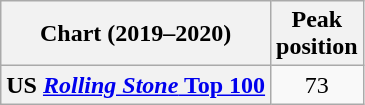<table class="wikitable plainrowheaders" style="text-align:center">
<tr>
<th scope="col">Chart (2019–2020)</th>
<th scope="col">Peak<br>position</th>
</tr>
<tr>
<th scope="row">US <a href='#'><em>Rolling Stone</em> Top 100</a></th>
<td>73</td>
</tr>
</table>
